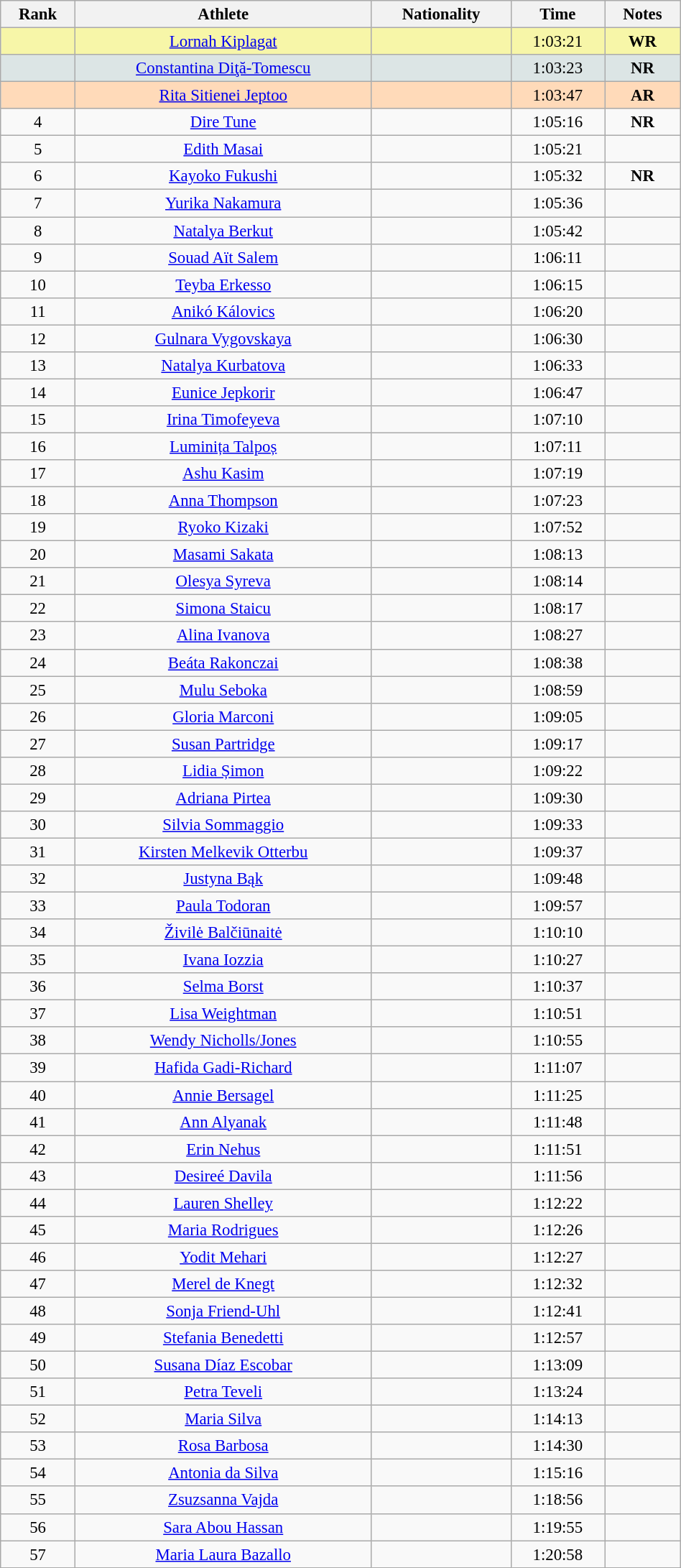<table class="wikitable sortable" style=" text-align:center; font-size:95%;" width="50%">
<tr>
<th>Rank</th>
<th>Athlete</th>
<th>Nationality</th>
<th>Time</th>
<th>Notes</th>
</tr>
<tr bgcolor="#F7F6A8">
<td align=center></td>
<td><a href='#'>Lornah Kiplagat</a></td>
<td></td>
<td>1:03:21</td>
<td><strong>WR</strong></td>
</tr>
<tr bgcolor="#DCE5E5">
<td align=center></td>
<td><a href='#'>Constantina Diţă-Tomescu</a></td>
<td></td>
<td>1:03:23</td>
<td><strong>NR</strong></td>
</tr>
<tr bgcolor="#FFDAB9">
<td align=center></td>
<td><a href='#'>Rita Sitienei Jeptoo</a></td>
<td></td>
<td>1:03:47</td>
<td><strong>AR</strong></td>
</tr>
<tr>
<td align=center>4</td>
<td><a href='#'>Dire Tune</a></td>
<td></td>
<td>1:05:16</td>
<td><strong>NR</strong></td>
</tr>
<tr>
<td align=center>5</td>
<td><a href='#'>Edith Masai</a></td>
<td></td>
<td>1:05:21</td>
<td></td>
</tr>
<tr>
<td align=center>6</td>
<td><a href='#'>Kayoko Fukushi</a></td>
<td></td>
<td>1:05:32</td>
<td><strong>NR</strong></td>
</tr>
<tr>
<td align=center>7</td>
<td><a href='#'>Yurika Nakamura</a></td>
<td></td>
<td>1:05:36</td>
<td></td>
</tr>
<tr>
<td align=center>8</td>
<td><a href='#'>Natalya Berkut</a></td>
<td></td>
<td>1:05:42</td>
<td></td>
</tr>
<tr>
<td align=center>9</td>
<td><a href='#'>Souad Aït Salem</a></td>
<td></td>
<td>1:06:11</td>
<td></td>
</tr>
<tr>
<td align=center>10</td>
<td><a href='#'>Teyba Erkesso</a></td>
<td></td>
<td>1:06:15</td>
<td></td>
</tr>
<tr>
<td align=center>11</td>
<td><a href='#'>Anikó Kálovics</a></td>
<td></td>
<td>1:06:20</td>
<td></td>
</tr>
<tr>
<td align=center>12</td>
<td><a href='#'>Gulnara Vygovskaya</a></td>
<td></td>
<td>1:06:30</td>
<td></td>
</tr>
<tr>
<td align=center>13</td>
<td><a href='#'>Natalya Kurbatova</a></td>
<td></td>
<td>1:06:33</td>
<td></td>
</tr>
<tr>
<td align=center>14</td>
<td><a href='#'>Eunice Jepkorir</a></td>
<td></td>
<td>1:06:47</td>
<td></td>
</tr>
<tr>
<td align=center>15</td>
<td><a href='#'>Irina Timofeyeva</a></td>
<td></td>
<td>1:07:10</td>
<td></td>
</tr>
<tr>
<td align=center>16</td>
<td><a href='#'>Luminița Talpoș</a></td>
<td></td>
<td>1:07:11</td>
<td></td>
</tr>
<tr>
<td align=center>17</td>
<td><a href='#'>Ashu Kasim</a></td>
<td></td>
<td>1:07:19</td>
<td></td>
</tr>
<tr>
<td align=center>18</td>
<td><a href='#'>Anna Thompson</a></td>
<td></td>
<td>1:07:23</td>
<td></td>
</tr>
<tr>
<td align=center>19</td>
<td><a href='#'>Ryoko Kizaki</a></td>
<td></td>
<td>1:07:52</td>
<td></td>
</tr>
<tr>
<td align=center>20</td>
<td><a href='#'>Masami Sakata</a></td>
<td></td>
<td>1:08:13</td>
<td></td>
</tr>
<tr>
<td align=center>21</td>
<td><a href='#'>Olesya Syreva</a></td>
<td></td>
<td>1:08:14</td>
<td></td>
</tr>
<tr>
<td align=center>22</td>
<td><a href='#'>Simona Staicu</a></td>
<td></td>
<td>1:08:17</td>
<td></td>
</tr>
<tr>
<td align=center>23</td>
<td><a href='#'>Alina Ivanova</a></td>
<td></td>
<td>1:08:27</td>
<td></td>
</tr>
<tr>
<td align=center>24</td>
<td><a href='#'>Beáta Rakonczai</a></td>
<td></td>
<td>1:08:38</td>
<td></td>
</tr>
<tr>
<td align=center>25</td>
<td><a href='#'>Mulu Seboka</a></td>
<td></td>
<td>1:08:59</td>
<td></td>
</tr>
<tr>
<td align=center>26</td>
<td><a href='#'>Gloria Marconi</a></td>
<td></td>
<td>1:09:05</td>
<td></td>
</tr>
<tr>
<td align=center>27</td>
<td><a href='#'>Susan Partridge</a></td>
<td></td>
<td>1:09:17</td>
<td></td>
</tr>
<tr>
<td align=center>28</td>
<td><a href='#'>Lidia Șimon</a></td>
<td></td>
<td>1:09:22</td>
<td></td>
</tr>
<tr>
<td align=center>29</td>
<td><a href='#'>Adriana Pirtea</a></td>
<td></td>
<td>1:09:30</td>
<td></td>
</tr>
<tr>
<td align=center>30</td>
<td><a href='#'>Silvia Sommaggio</a></td>
<td></td>
<td>1:09:33</td>
<td></td>
</tr>
<tr>
<td align=center>31</td>
<td><a href='#'>Kirsten Melkevik Otterbu</a></td>
<td></td>
<td>1:09:37</td>
<td></td>
</tr>
<tr>
<td align=center>32</td>
<td><a href='#'>Justyna Bąk</a></td>
<td></td>
<td>1:09:48</td>
<td></td>
</tr>
<tr>
<td align=center>33</td>
<td><a href='#'>Paula Todoran</a></td>
<td></td>
<td>1:09:57</td>
<td></td>
</tr>
<tr>
<td align=center>34</td>
<td><a href='#'>Živilė Balčiūnaitė</a></td>
<td></td>
<td>1:10:10</td>
<td></td>
</tr>
<tr>
<td align=center>35</td>
<td><a href='#'>Ivana Iozzia</a></td>
<td></td>
<td>1:10:27</td>
<td></td>
</tr>
<tr>
<td align=center>36</td>
<td><a href='#'>Selma Borst</a></td>
<td></td>
<td>1:10:37</td>
<td></td>
</tr>
<tr>
<td align=center>37</td>
<td><a href='#'>Lisa Weightman</a></td>
<td></td>
<td>1:10:51</td>
<td></td>
</tr>
<tr>
<td align=center>38</td>
<td><a href='#'>Wendy Nicholls/Jones</a></td>
<td></td>
<td>1:10:55</td>
<td></td>
</tr>
<tr>
<td align=center>39</td>
<td><a href='#'>Hafida Gadi-Richard</a></td>
<td></td>
<td>1:11:07</td>
<td></td>
</tr>
<tr>
<td align=center>40</td>
<td><a href='#'>Annie Bersagel</a></td>
<td></td>
<td>1:11:25</td>
<td></td>
</tr>
<tr>
<td align=center>41</td>
<td><a href='#'>Ann Alyanak</a></td>
<td></td>
<td>1:11:48</td>
<td></td>
</tr>
<tr>
<td align=center>42</td>
<td><a href='#'>Erin Nehus</a></td>
<td></td>
<td>1:11:51</td>
<td></td>
</tr>
<tr>
<td align=center>43</td>
<td><a href='#'>Desireé Davila</a></td>
<td></td>
<td>1:11:56</td>
<td></td>
</tr>
<tr>
<td align=center>44</td>
<td><a href='#'>Lauren Shelley</a></td>
<td></td>
<td>1:12:22</td>
<td></td>
</tr>
<tr>
<td align=center>45</td>
<td><a href='#'>Maria Rodrigues</a></td>
<td></td>
<td>1:12:26</td>
<td></td>
</tr>
<tr>
<td align=center>46</td>
<td><a href='#'>Yodit Mehari</a></td>
<td></td>
<td>1:12:27</td>
<td></td>
</tr>
<tr>
<td align=center>47</td>
<td><a href='#'>Merel de Knegt</a></td>
<td></td>
<td>1:12:32</td>
<td></td>
</tr>
<tr>
<td align=center>48</td>
<td><a href='#'>Sonja Friend-Uhl</a></td>
<td></td>
<td>1:12:41</td>
<td></td>
</tr>
<tr>
<td align=center>49</td>
<td><a href='#'>Stefania Benedetti</a></td>
<td></td>
<td>1:12:57</td>
<td></td>
</tr>
<tr>
<td align=center>50</td>
<td><a href='#'>Susana Díaz Escobar</a></td>
<td></td>
<td>1:13:09</td>
<td></td>
</tr>
<tr>
<td align=center>51</td>
<td><a href='#'>Petra Teveli</a></td>
<td></td>
<td>1:13:24</td>
<td></td>
</tr>
<tr>
<td align=center>52</td>
<td><a href='#'>Maria Silva</a></td>
<td></td>
<td>1:14:13</td>
<td></td>
</tr>
<tr>
<td align=center>53</td>
<td><a href='#'>Rosa Barbosa</a></td>
<td></td>
<td>1:14:30</td>
<td></td>
</tr>
<tr>
<td align=center>54</td>
<td><a href='#'>Antonia da Silva</a></td>
<td></td>
<td>1:15:16</td>
<td></td>
</tr>
<tr>
<td align=center>55</td>
<td><a href='#'>Zsuzsanna Vajda</a></td>
<td></td>
<td>1:18:56</td>
<td></td>
</tr>
<tr>
<td align=center>56</td>
<td><a href='#'>Sara Abou Hassan</a></td>
<td></td>
<td>1:19:55</td>
<td></td>
</tr>
<tr>
<td align=center>57</td>
<td><a href='#'>Maria Laura Bazallo</a></td>
<td></td>
<td>1:20:58</td>
<td></td>
</tr>
</table>
